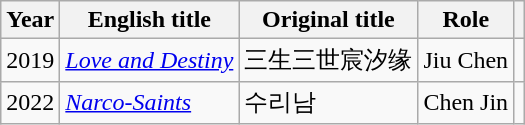<table class="wikitable sortable">
<tr>
<th>Year</th>
<th>English title</th>
<th>Original title</th>
<th>Role</th>
<th class="unsortable"></th>
</tr>
<tr>
<td>2019</td>
<td><em><a href='#'>Love and Destiny</a></em></td>
<td>三生三世宸汐缘</td>
<td>Jiu Chen</td>
<td></td>
</tr>
<tr>
<td>2022</td>
<td><em><a href='#'>Narco-Saints</a></em></td>
<td>수리남</td>
<td>Chen Jin</td>
<td></td>
</tr>
</table>
